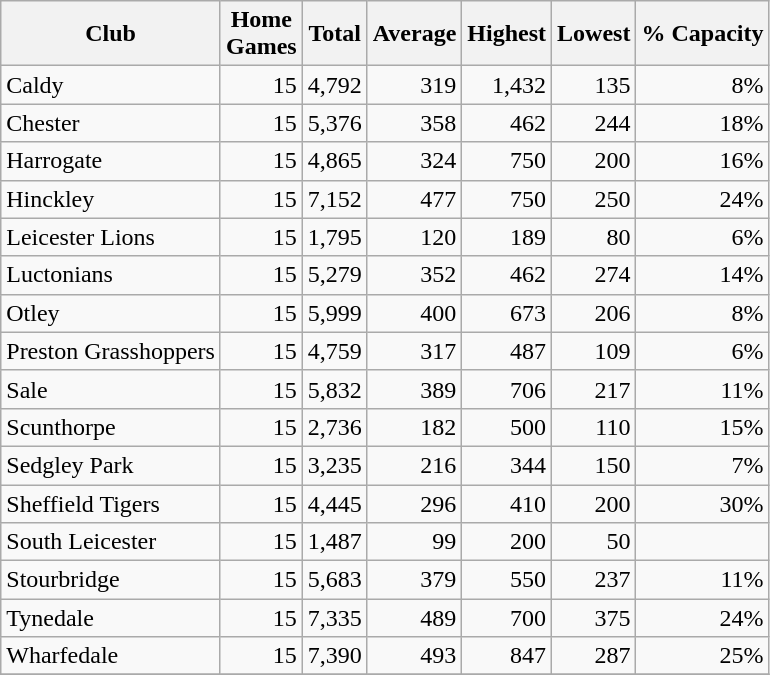<table class="wikitable sortable" style="text-align:right">
<tr>
<th>Club</th>
<th>Home<br>Games</th>
<th>Total</th>
<th>Average</th>
<th>Highest</th>
<th>Lowest</th>
<th>% Capacity</th>
</tr>
<tr>
<td style="text-align:left">Caldy</td>
<td>15</td>
<td>4,792</td>
<td>319</td>
<td>1,432</td>
<td>135</td>
<td>8%</td>
</tr>
<tr>
<td style="text-align:left">Chester</td>
<td>15</td>
<td>5,376</td>
<td>358</td>
<td>462</td>
<td>244</td>
<td>18%</td>
</tr>
<tr>
<td style="text-align:left">Harrogate</td>
<td>15</td>
<td>4,865</td>
<td>324</td>
<td>750</td>
<td>200</td>
<td>16%</td>
</tr>
<tr>
<td style="text-align:left">Hinckley</td>
<td>15</td>
<td>7,152</td>
<td>477</td>
<td>750</td>
<td>250</td>
<td>24%</td>
</tr>
<tr>
<td style="text-align:left">Leicester Lions</td>
<td>15</td>
<td>1,795</td>
<td>120</td>
<td>189</td>
<td>80</td>
<td>6%</td>
</tr>
<tr>
<td style="text-align:left">Luctonians</td>
<td>15</td>
<td>5,279</td>
<td>352</td>
<td>462</td>
<td>274</td>
<td>14%</td>
</tr>
<tr>
<td style="text-align:left">Otley</td>
<td>15</td>
<td>5,999</td>
<td>400</td>
<td>673</td>
<td>206</td>
<td>8%</td>
</tr>
<tr>
<td style="text-align:left">Preston Grasshoppers</td>
<td>15</td>
<td>4,759</td>
<td>317</td>
<td>487</td>
<td>109</td>
<td>6%</td>
</tr>
<tr>
<td style="text-align:left">Sale</td>
<td>15</td>
<td>5,832</td>
<td>389</td>
<td>706</td>
<td>217</td>
<td>11%</td>
</tr>
<tr>
<td style="text-align:left">Scunthorpe</td>
<td>15</td>
<td>2,736</td>
<td>182</td>
<td>500</td>
<td>110</td>
<td>15%</td>
</tr>
<tr>
<td style="text-align:left">Sedgley Park</td>
<td>15</td>
<td>3,235</td>
<td>216</td>
<td>344</td>
<td>150</td>
<td>7%</td>
</tr>
<tr>
<td style="text-align:left">Sheffield Tigers</td>
<td>15</td>
<td>4,445</td>
<td>296</td>
<td>410</td>
<td>200</td>
<td>30%</td>
</tr>
<tr>
<td style="text-align:left">South Leicester</td>
<td>15</td>
<td>1,487</td>
<td>99</td>
<td>200</td>
<td>50</td>
<td></td>
</tr>
<tr>
<td style="text-align:left">Stourbridge</td>
<td>15</td>
<td>5,683</td>
<td>379</td>
<td>550</td>
<td>237</td>
<td>11%</td>
</tr>
<tr>
<td style="text-align:left">Tynedale</td>
<td>15</td>
<td>7,335</td>
<td>489</td>
<td>700</td>
<td>375</td>
<td>24%</td>
</tr>
<tr>
<td style="text-align:left">Wharfedale</td>
<td>15</td>
<td>7,390</td>
<td>493</td>
<td>847</td>
<td>287</td>
<td>25%</td>
</tr>
<tr>
</tr>
</table>
